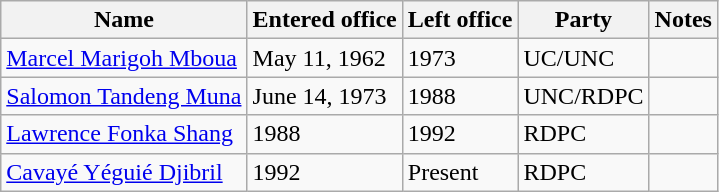<table class="wikitable">
<tr>
<th>Name</th>
<th>Entered office</th>
<th>Left office</th>
<th>Party</th>
<th>Notes</th>
</tr>
<tr>
<td><a href='#'>Marcel Marigoh Mboua</a></td>
<td>May 11, 1962</td>
<td>1973</td>
<td>UC/UNC</td>
<td></td>
</tr>
<tr>
<td><a href='#'>Salomon Tandeng Muna</a></td>
<td>June 14, 1973</td>
<td>1988</td>
<td>UNC/RDPC</td>
<td></td>
</tr>
<tr>
<td><a href='#'>Lawrence Fonka Shang</a></td>
<td>1988</td>
<td>1992</td>
<td>RDPC</td>
<td></td>
</tr>
<tr>
<td><a href='#'>Cavayé Yéguié Djibril</a></td>
<td>1992</td>
<td>Present</td>
<td>RDPC</td>
<td></td>
</tr>
</table>
